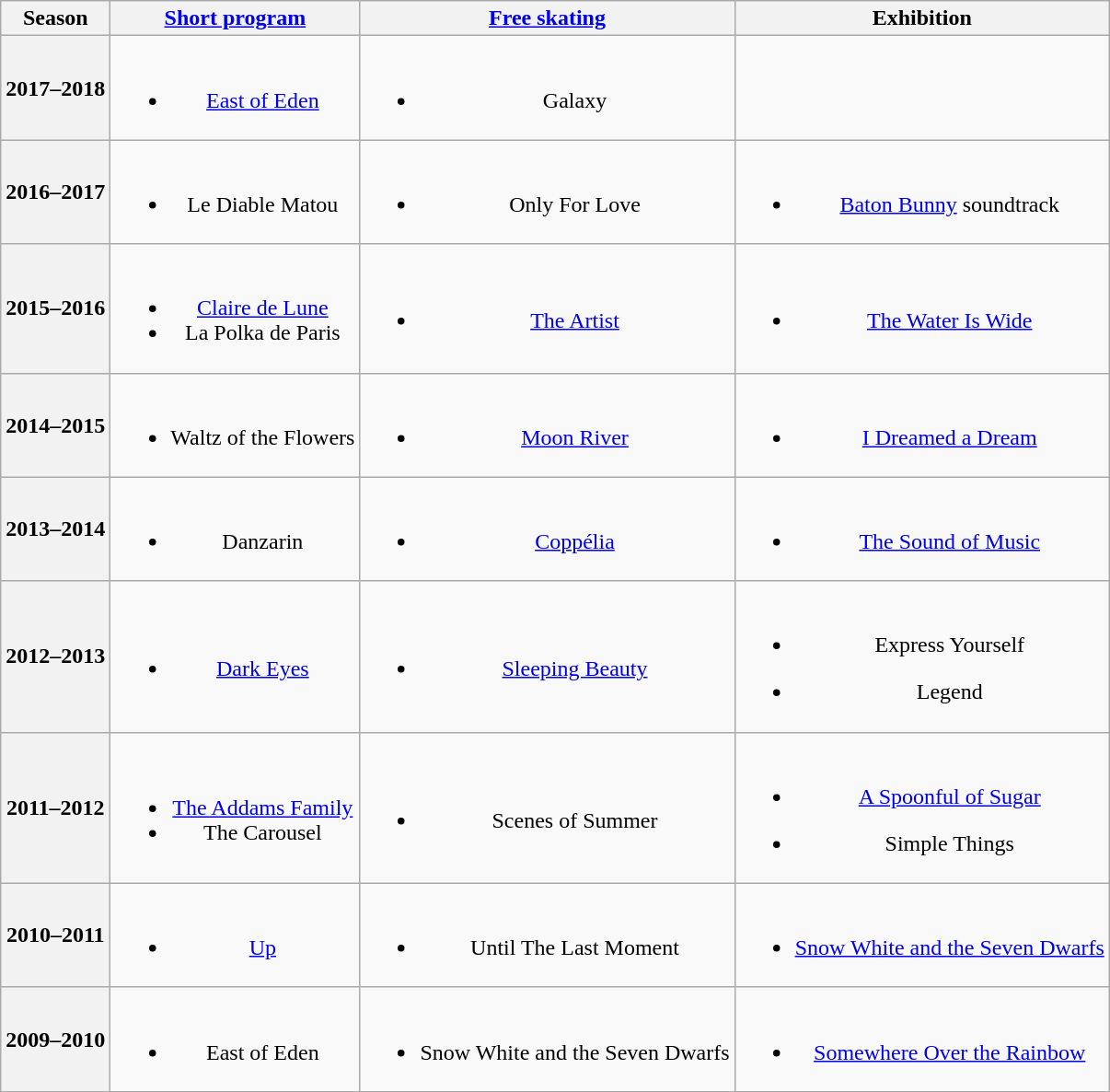<table class="wikitable" style="text-align: center">
<tr>
<th>Season</th>
<th><a href='#'>Short program</a></th>
<th><a href='#'>Free skating</a></th>
<th>Exhibition</th>
</tr>
<tr>
<th>2017–2018</th>
<td><br><ul><li><a href='#'>East of Eden</a> <br></li></ul></td>
<td><br><ul><li>Galaxy <br></li></ul></td>
<td></td>
</tr>
<tr>
<th>2016–2017 <br> </th>
<td><br><ul><li>Le Diable Matou <br></li></ul></td>
<td><br><ul><li>Only For Love <br></li></ul></td>
<td><br><ul><li><a href='#'>Baton Bunny</a> soundtrack</li></ul></td>
</tr>
<tr>
<th>2015–2016 <br> </th>
<td><br><ul><li><a href='#'>Claire de Lune</a> <br></li><li>La Polka de Paris <br></li></ul></td>
<td><br><ul><li><a href='#'>The Artist</a> <br></li></ul></td>
<td><br><ul><li><a href='#'>The Water Is Wide</a> <br></li></ul></td>
</tr>
<tr>
<th>2014–2015 <br> </th>
<td><br><ul><li>Waltz of the Flowers <br></li></ul></td>
<td><br><ul><li><a href='#'>Moon River</a><br></li></ul></td>
<td><br><ul><li><a href='#'>I Dreamed a Dream</a> <br></li></ul></td>
</tr>
<tr>
<th>2013–2014 <br> </th>
<td><br><ul><li>Danzarin <br></li></ul></td>
<td><br><ul><li><a href='#'>Coppélia</a> <br></li></ul></td>
<td><br><ul><li><a href='#'>The Sound of Music</a> <br></li></ul></td>
</tr>
<tr>
<th>2012–2013 <br> </th>
<td><br><ul><li><a href='#'>Dark Eyes</a> <br></li></ul></td>
<td><br><ul><li><a href='#'>Sleeping Beauty</a> <br></li></ul></td>
<td><br><ul><li>Express Yourself</li></ul><ul><li>Legend <br></li></ul></td>
</tr>
<tr>
<th>2011–2012 <br> </th>
<td><br><ul><li><a href='#'>The Addams Family</a> <br></li><li>The Carousel <br></li></ul></td>
<td><br><ul><li>Scenes of Summer <br></li></ul></td>
<td><br><ul><li><a href='#'>A Spoonful of Sugar</a> <br></li></ul><ul><li>Simple Things <br></li></ul></td>
</tr>
<tr>
<th>2010–2011 <br> </th>
<td><br><ul><li><a href='#'>Up</a> <br></li></ul></td>
<td><br><ul><li>Until The Last Moment <br></li></ul></td>
<td><br><ul><li><a href='#'>Snow White and the Seven Dwarfs</a> <br></li></ul></td>
</tr>
<tr>
<th>2009–2010</th>
<td><br><ul><li>East of Eden <br></li></ul></td>
<td><br><ul><li>Snow White and the Seven Dwarfs <br></li></ul></td>
<td><br><ul><li><a href='#'>Somewhere Over the Rainbow</a> <br></li></ul></td>
</tr>
</table>
